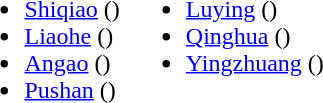<table>
<tr>
<td valign="top"><br><ul><li><a href='#'>Shiqiao</a> ()</li><li><a href='#'>Liaohe</a> ()</li><li><a href='#'>Angao</a> ()</li><li><a href='#'>Pushan</a> ()</li></ul></td>
<td valign="top"><br><ul><li><a href='#'>Luying</a> ()</li><li><a href='#'>Qinghua</a> ()</li><li><a href='#'>Yingzhuang</a> ()</li></ul></td>
</tr>
</table>
